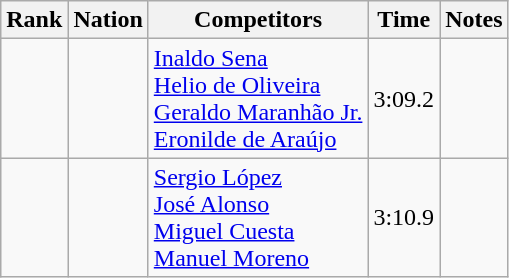<table class="wikitable sortable" style="text-align:center">
<tr>
<th>Rank</th>
<th>Nation</th>
<th>Competitors</th>
<th>Time</th>
<th>Notes</th>
</tr>
<tr>
<td align=center></td>
<td align=left></td>
<td align=left><a href='#'>Inaldo Sena</a><br><a href='#'>Helio de Oliveira</a><br><a href='#'>Geraldo Maranhão Jr.</a><br><a href='#'>Eronilde de Araújo</a></td>
<td>3:09.2</td>
<td></td>
</tr>
<tr>
<td align=center></td>
<td align=left></td>
<td align=left><a href='#'>Sergio López</a><br><a href='#'>José Alonso</a><br><a href='#'>Miguel Cuesta</a><br><a href='#'>Manuel Moreno</a></td>
<td>3:10.9</td>
<td></td>
</tr>
</table>
